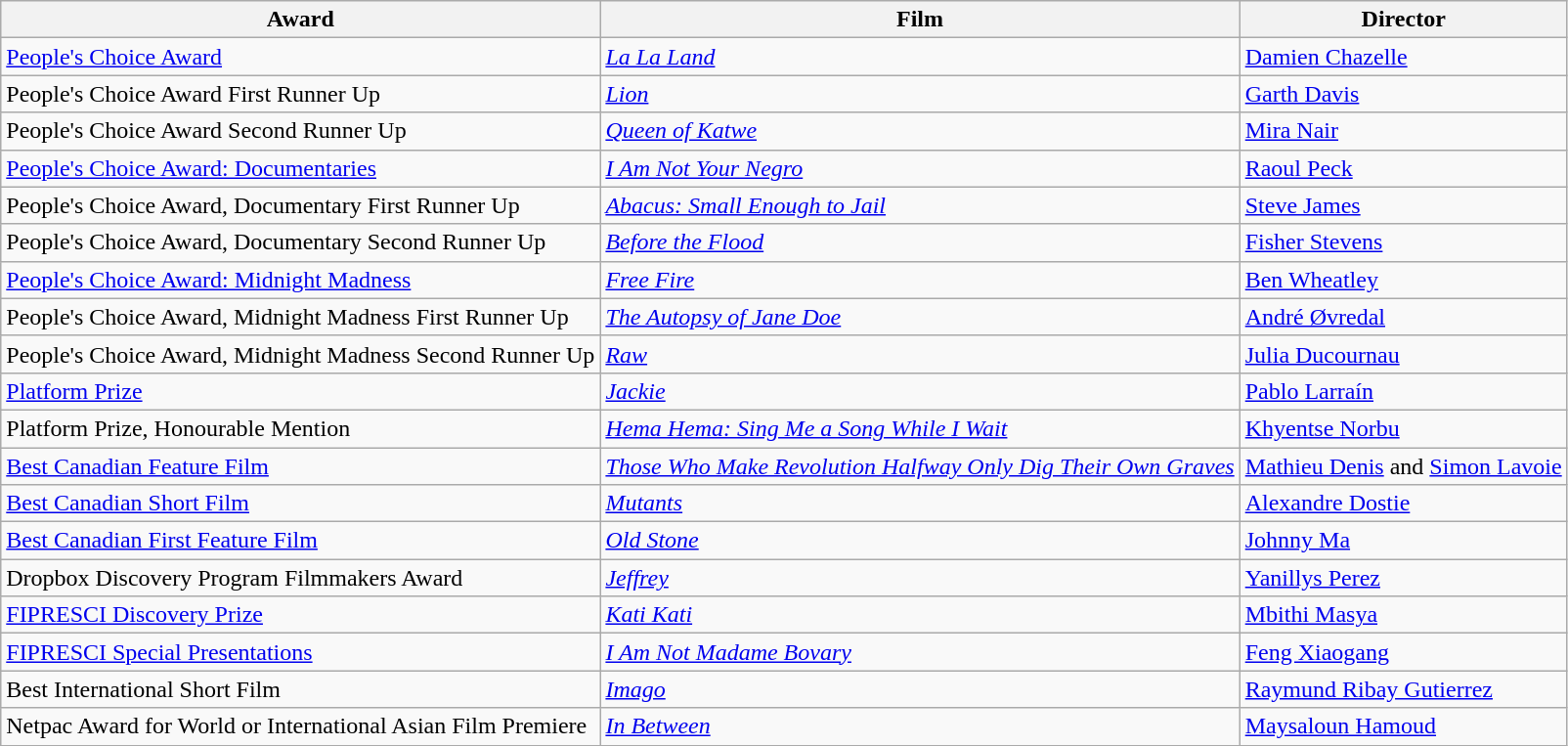<table class="wikitable">
<tr>
<th>Award</th>
<th>Film</th>
<th>Director</th>
</tr>
<tr>
<td><a href='#'>People's Choice Award</a></td>
<td><em><a href='#'>La La Land</a></em></td>
<td><a href='#'>Damien Chazelle</a></td>
</tr>
<tr>
<td>People's Choice Award First Runner Up</td>
<td><em><a href='#'>Lion</a></em></td>
<td><a href='#'>Garth Davis</a></td>
</tr>
<tr>
<td>People's Choice Award Second Runner Up</td>
<td><em><a href='#'>Queen of Katwe</a></em></td>
<td><a href='#'>Mira Nair</a></td>
</tr>
<tr>
<td><a href='#'>People's Choice Award: Documentaries</a></td>
<td><em><a href='#'>I Am Not Your Negro</a></em></td>
<td><a href='#'>Raoul Peck</a></td>
</tr>
<tr>
<td>People's Choice Award, Documentary First Runner Up</td>
<td><em><a href='#'>Abacus: Small Enough to Jail</a></em></td>
<td><a href='#'>Steve James</a></td>
</tr>
<tr>
<td>People's Choice Award, Documentary Second Runner Up</td>
<td><em><a href='#'>Before the Flood</a></em></td>
<td><a href='#'>Fisher Stevens</a></td>
</tr>
<tr>
<td><a href='#'>People's Choice Award: Midnight Madness</a></td>
<td><em><a href='#'>Free Fire</a></em></td>
<td><a href='#'>Ben Wheatley</a></td>
</tr>
<tr>
<td>People's Choice Award, Midnight Madness First Runner Up</td>
<td><em><a href='#'>The Autopsy of Jane Doe</a></em></td>
<td><a href='#'>André Øvredal</a></td>
</tr>
<tr>
<td>People's Choice Award, Midnight Madness Second Runner Up</td>
<td><em><a href='#'>Raw</a></em></td>
<td><a href='#'>Julia Ducournau</a></td>
</tr>
<tr>
<td><a href='#'>Platform Prize</a></td>
<td><em><a href='#'>Jackie</a></em></td>
<td><a href='#'>Pablo Larraín</a></td>
</tr>
<tr>
<td>Platform Prize, Honourable Mention</td>
<td><em><a href='#'>Hema Hema: Sing Me a Song While I Wait</a></em></td>
<td><a href='#'>Khyentse Norbu</a></td>
</tr>
<tr>
<td><a href='#'>Best Canadian Feature Film</a></td>
<td><em><a href='#'>Those Who Make Revolution Halfway Only Dig Their Own Graves</a></em></td>
<td><a href='#'>Mathieu Denis</a> and <a href='#'>Simon Lavoie</a></td>
</tr>
<tr>
<td><a href='#'>Best Canadian Short Film</a></td>
<td><em><a href='#'>Mutants</a></em></td>
<td><a href='#'>Alexandre Dostie</a></td>
</tr>
<tr>
<td><a href='#'>Best Canadian First Feature Film</a></td>
<td><em><a href='#'>Old Stone</a></em></td>
<td><a href='#'>Johnny Ma</a></td>
</tr>
<tr>
<td>Dropbox Discovery Program Filmmakers Award</td>
<td><em><a href='#'>Jeffrey</a></em></td>
<td><a href='#'>Yanillys Perez</a></td>
</tr>
<tr>
<td><a href='#'>FIPRESCI Discovery Prize</a></td>
<td><em><a href='#'>Kati Kati</a></em></td>
<td><a href='#'>Mbithi Masya</a></td>
</tr>
<tr>
<td><a href='#'>FIPRESCI Special Presentations</a></td>
<td><em><a href='#'>I Am Not Madame Bovary</a></em></td>
<td><a href='#'>Feng Xiaogang</a></td>
</tr>
<tr>
<td>Best International Short Film</td>
<td><em><a href='#'>Imago</a></em></td>
<td><a href='#'>Raymund Ribay Gutierrez</a></td>
</tr>
<tr>
<td>Netpac Award for World or International Asian Film Premiere</td>
<td><em><a href='#'>In Between</a></em></td>
<td><a href='#'>Maysaloun Hamoud</a></td>
</tr>
</table>
